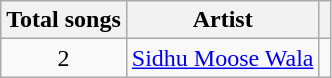<table class="wikitable sortable" >
<tr>
<th>Total songs</th>
<th>Artist</th>
<th class="unsortable"></th>
</tr>
<tr>
<td align="center">2</td>
<td><a href='#'>Sidhu Moose Wala</a></td>
<td align="center"></td>
</tr>
</table>
